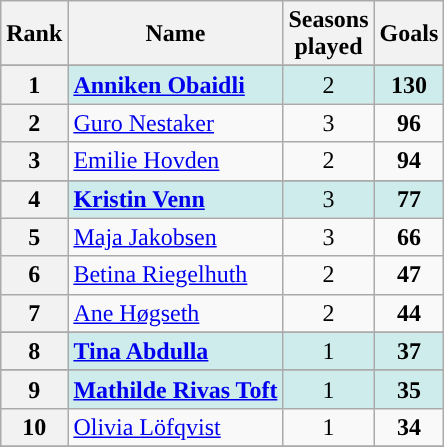<table class="wikitable" style="text-align: center;">
<tr>
<th>Rank</th>
<th class="unsortable">Name</th>
<th>Seasons<br>played</th>
<th>Goals</th>
</tr>
<tr>
</tr>
<tr style="background-color: #CFECEC;">
<th>1</th>
<td style="text-align: left;"> <strong><a href='#'>Anniken Obaidli</a></strong></td>
<td>2</td>
<td><strong>130</strong></td>
</tr>
<tr>
<th>2</th>
<td style="text-align: left;"> <a href='#'>Guro Nestaker</a></td>
<td>3</td>
<td><strong>96</strong></td>
</tr>
<tr>
<th>3</th>
<td style="text-align: left;"> <a href='#'>Emilie Hovden</a></td>
<td>2</td>
<td><strong>94</strong></td>
</tr>
<tr>
</tr>
<tr style="background-color: #CFECEC;">
<th>4</th>
<td style="text-align: left;"> <strong><a href='#'>Kristin Venn</a></strong></td>
<td>3</td>
<td><strong>77</strong></td>
</tr>
<tr>
<th>5</th>
<td style="text-align: left;"> <a href='#'>Maja Jakobsen</a></td>
<td>3</td>
<td><strong>66</strong></td>
</tr>
<tr>
<th>6</th>
<td style="text-align: left;"> <a href='#'>Betina Riegelhuth</a></td>
<td>2</td>
<td><strong>47</strong></td>
</tr>
<tr>
<th>7</th>
<td style="text-align: left;"> <a href='#'>Ane Høgseth</a></td>
<td>2</td>
<td><strong>44</strong></td>
</tr>
<tr>
</tr>
<tr style="background-color: #CFECEC;">
<th>8</th>
<td style="text-align: left;"> <strong><a href='#'>Tina Abdulla</a></strong></td>
<td>1</td>
<td><strong>37</strong></td>
</tr>
<tr>
</tr>
<tr style="background-color: #CFECEC;">
<th>9</th>
<td style="text-align: left;"> <strong><a href='#'>Mathilde Rivas Toft</a></strong></td>
<td>1</td>
<td><strong>35</strong></td>
</tr>
<tr>
<th>10</th>
<td style="text-align: left;"> <a href='#'>Olivia Löfqvist</a></td>
<td>1</td>
<td><strong>34</strong></td>
</tr>
<tr>
</tr>
</table>
